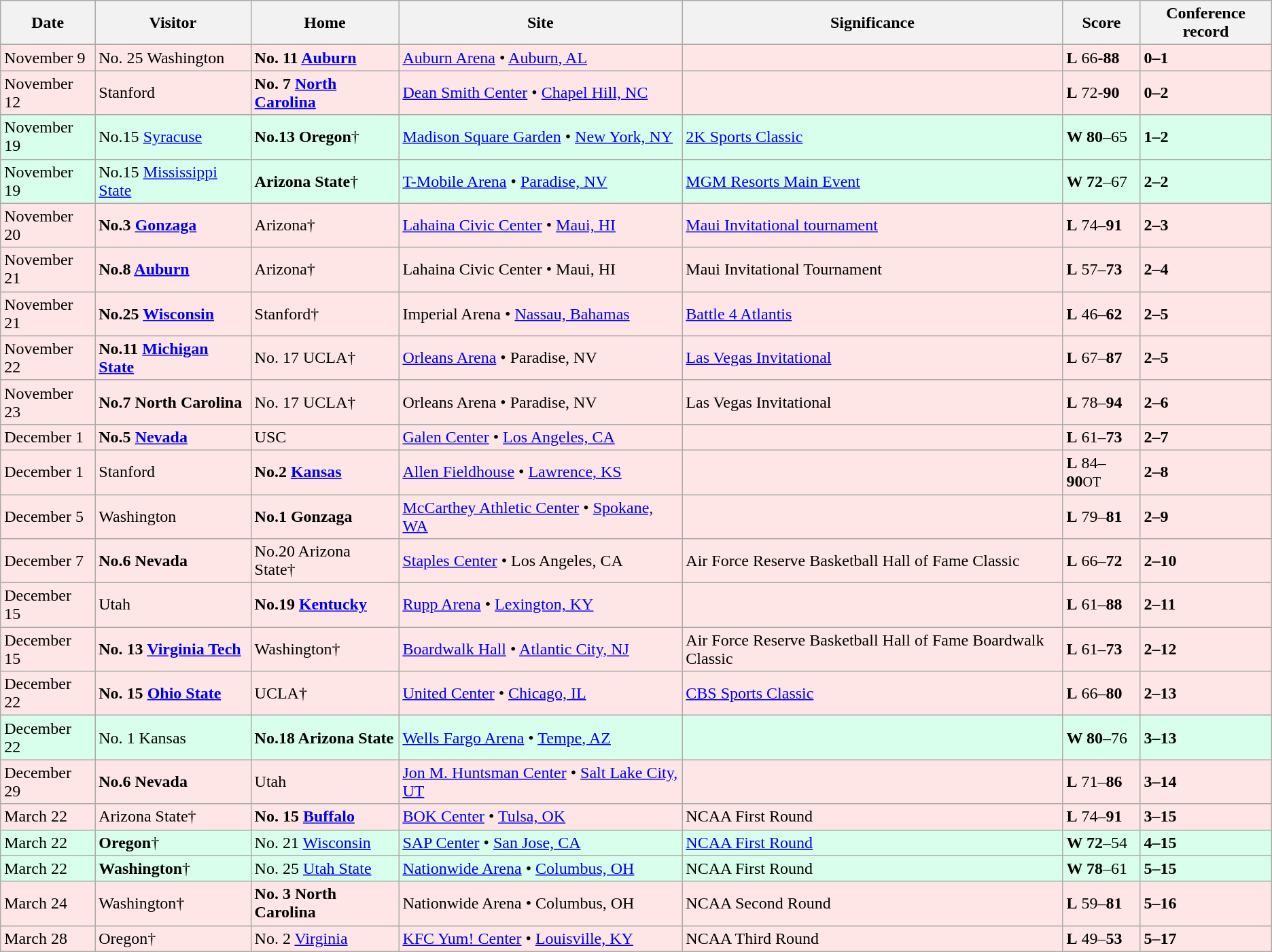<table class="wikitable">
<tr>
<th>Date</th>
<th>Visitor</th>
<th>Home</th>
<th>Site</th>
<th>Significance</th>
<th>Score</th>
<th>Conference record</th>
</tr>
<tr style="background:#ffe6e6;">
<td>November 9</td>
<td>No. 25 Washington</td>
<td><strong>No. 11 <a href='#'>Auburn</a></strong></td>
<td><a href='#'>Auburn Arena</a> • <a href='#'>Auburn, AL</a></td>
<td></td>
<td><strong>L</strong> 66-<strong>88</strong></td>
<td><strong>0–1</strong></td>
</tr>
<tr style="background:#ffe6e6;">
<td>November 12</td>
<td>Stanford</td>
<td><strong>No. 7 <a href='#'>North Carolina</a></strong></td>
<td><a href='#'>Dean Smith Center</a> • <a href='#'>Chapel Hill, NC</a></td>
<td></td>
<td><strong>L</strong> 72-<strong>90</strong></td>
<td><strong>0–2</strong></td>
</tr>
<tr style="background:#d8ffeb;">
<td>November 19</td>
<td>No.15 <a href='#'>Syracuse</a></td>
<td><strong>No.13 Oregon</strong>†</td>
<td><a href='#'>Madison Square Garden</a> • <a href='#'>New York, NY</a></td>
<td><a href='#'>2K Sports Classic</a></td>
<td><strong>W 80</strong>–65 </td>
<td><strong>1–2</strong></td>
</tr>
<tr style="background:#d8ffeb;">
<td>November 19</td>
<td>No.15 <a href='#'>Mississippi State</a></td>
<td><strong>Arizona State</strong>†</td>
<td><a href='#'>T-Mobile Arena</a> • <a href='#'>Paradise, NV</a></td>
<td><a href='#'>MGM Resorts Main Event</a></td>
<td><strong>W 72</strong>–67 </td>
<td><strong>2–2</strong></td>
</tr>
<tr style="background:#ffe6e6;">
<td>November 20</td>
<td><strong>No.3 <a href='#'>Gonzaga</a></strong></td>
<td>Arizona†</td>
<td><a href='#'>Lahaina Civic Center</a> • <a href='#'>Maui, HI</a></td>
<td><a href='#'>Maui Invitational tournament</a></td>
<td><strong>L</strong> 74–<strong>91</strong></td>
<td><strong>2–3</strong></td>
</tr>
<tr style="background:#ffe6e6;">
<td>November 21</td>
<td><strong>No.8 <a href='#'>Auburn</a></strong></td>
<td>Arizona†</td>
<td>Lahaina Civic Center • Maui, HI</td>
<td>Maui Invitational Tournament</td>
<td><strong>L</strong> 57–<strong>73</strong> </td>
<td><strong>2–4</strong></td>
</tr>
<tr style="background:#ffe6e6;">
<td>November 21</td>
<td><strong>No.25 <a href='#'>Wisconsin</a></strong></td>
<td>Stanford†</td>
<td>Imperial Arena • <a href='#'>Nassau, Bahamas</a></td>
<td><a href='#'>Battle 4 Atlantis</a></td>
<td><strong>L</strong> 46–<strong>62</strong> </td>
<td><strong>2–5</strong></td>
</tr>
<tr style="background:#ffe6e6;">
<td>November 22</td>
<td><strong>No.11 <a href='#'>Michigan State</a></strong></td>
<td>No. 17 UCLA†</td>
<td><a href='#'>Orleans Arena</a> • Paradise, NV</td>
<td><a href='#'>Las Vegas Invitational</a></td>
<td><strong>L</strong> 67–<strong>87</strong> </td>
<td><strong>2–5</strong></td>
</tr>
<tr style="background:#ffe6e6;">
<td>November 23</td>
<td><strong>No.7 North Carolina</strong></td>
<td>No. 17 UCLA†</td>
<td>Orleans Arena • Paradise, NV</td>
<td>Las Vegas Invitational</td>
<td><strong>L</strong> 78–<strong>94</strong> </td>
<td><strong>2–6</strong></td>
</tr>
<tr style="background:#ffe6e6;">
<td>December 1</td>
<td><strong>No.5 <a href='#'>Nevada</a></strong></td>
<td>USC</td>
<td><a href='#'>Galen Center</a> • <a href='#'>Los Angeles, CA</a></td>
<td></td>
<td><strong>L</strong> 61–<strong>73</strong> </td>
<td><strong>2–7</strong></td>
</tr>
<tr style="background:#ffe6e6;">
<td>December 1</td>
<td>Stanford</td>
<td><strong>No.2 <a href='#'>Kansas</a></strong></td>
<td><a href='#'>Allen Fieldhouse</a> • <a href='#'>Lawrence, KS</a></td>
<td></td>
<td><strong>L</strong> 84–<strong>90</strong><small>OT</small> </td>
<td><strong>2–8</strong></td>
</tr>
<tr style="background:#ffe6e6;">
<td>December 5</td>
<td>Washington</td>
<td><strong>No.1 Gonzaga</strong></td>
<td><a href='#'>McCarthey Athletic Center</a> • <a href='#'>Spokane, WA</a></td>
<td></td>
<td><strong>L</strong> 79–<strong>81</strong> </td>
<td><strong>2–9</strong></td>
</tr>
<tr style="background:#ffe6e6;">
<td>December 7</td>
<td><strong>No.6 Nevada</strong></td>
<td>No.20 Arizona State†</td>
<td><a href='#'>Staples Center</a> • Los Angeles, CA</td>
<td>Air Force Reserve Basketball Hall of Fame Classic</td>
<td><strong>L</strong> 66–<strong>72</strong> </td>
<td><strong>2–10</strong></td>
</tr>
<tr style="background:#ffe6e6;">
<td>December 15</td>
<td>Utah</td>
<td><strong>No.19 <a href='#'>Kentucky</a></strong></td>
<td><a href='#'>Rupp Arena</a> • <a href='#'>Lexington, KY</a></td>
<td></td>
<td><strong>L</strong> 61–<strong>88</strong> </td>
<td><strong>2–11</strong></td>
</tr>
<tr style="background:#ffe6e6;">
<td>December 15</td>
<td><strong>No. 13 <a href='#'>Virginia Tech</a></strong></td>
<td>Washington†</td>
<td><a href='#'>Boardwalk Hall</a> • <a href='#'>Atlantic City, NJ</a></td>
<td>Air Force Reserve Basketball Hall of Fame Boardwalk Classic</td>
<td><strong>L</strong> 61–<strong>73</strong> </td>
<td><strong>2–12</strong></td>
</tr>
<tr style="background:#ffe6e6;">
<td>December 22</td>
<td><strong>No. 15 <a href='#'>Ohio State</a></strong></td>
<td>UCLA†</td>
<td><a href='#'>United Center</a> • <a href='#'>Chicago, IL</a></td>
<td><a href='#'>CBS Sports Classic</a></td>
<td><strong>L</strong> 66–<strong>80</strong> </td>
<td><strong>2–13</strong></td>
</tr>
<tr style="background:#d8ffeb;">
<td>December 22</td>
<td>No. 1 Kansas</td>
<td><strong>No.18 Arizona State</strong></td>
<td><a href='#'>Wells Fargo Arena</a> • <a href='#'>Tempe, AZ</a></td>
<td></td>
<td><strong>W 80</strong>–76 </td>
<td><strong>3–13</strong></td>
</tr>
<tr style="background:#ffe6e6;">
<td>December 29</td>
<td><strong>No.6 Nevada</strong></td>
<td>Utah</td>
<td><a href='#'>Jon M. Huntsman Center</a> • <a href='#'>Salt Lake City, UT</a></td>
<td></td>
<td><strong>L</strong> 71–<strong>86</strong> </td>
<td><strong>3–14</strong></td>
</tr>
<tr style="background:#ffe6e6;">
<td>March 22</td>
<td>Arizona State†</td>
<td><strong>No. 15 <a href='#'>Buffalo</a></strong></td>
<td><a href='#'>BOK Center</a> • <a href='#'>Tulsa, OK</a></td>
<td>NCAA First Round</td>
<td><strong>L</strong> 74–<strong>91</strong> </td>
<td><strong>3–15</strong></td>
</tr>
<tr style="background:#d8ffeb;">
<td>March 22</td>
<td><strong>Oregon</strong>†</td>
<td>No. 21 <a href='#'>Wisconsin</a></td>
<td><a href='#'>SAP Center</a> • <a href='#'>San Jose, CA</a></td>
<td><a href='#'>NCAA First Round</a></td>
<td><strong>W 72</strong>–54 </td>
<td><strong>4–15</strong></td>
</tr>
<tr style="background:#d8ffeb;">
<td>March 22</td>
<td><strong>Washington</strong>†</td>
<td>No. 25 <a href='#'>Utah State</a></td>
<td><a href='#'>Nationwide Arena</a> • <a href='#'>Columbus, OH</a></td>
<td>NCAA First Round</td>
<td><strong>W 78</strong>–61 </td>
<td><strong>5–15</strong></td>
</tr>
<tr style="background:#ffe6e6;">
<td>March 24</td>
<td>Washington†</td>
<td><strong>No. 3 North Carolina</strong></td>
<td>Nationwide Arena • Columbus, OH</td>
<td>NCAA Second Round</td>
<td><strong>L</strong> 59–<strong>81</strong> </td>
<td><strong>5–16</strong></td>
</tr>
<tr style="background:#ffe6e6;">
<td>March 28</td>
<td>Oregon†</td>
<td>No. 2 <a href='#'>Virginia</a></td>
<td><a href='#'>KFC Yum! Center</a> • <a href='#'>Louisville, KY</a></td>
<td>NCAA Third Round</td>
<td><strong>L</strong> 49–<strong>53</strong> </td>
<td><strong>5–17</strong></td>
</tr>
</table>
